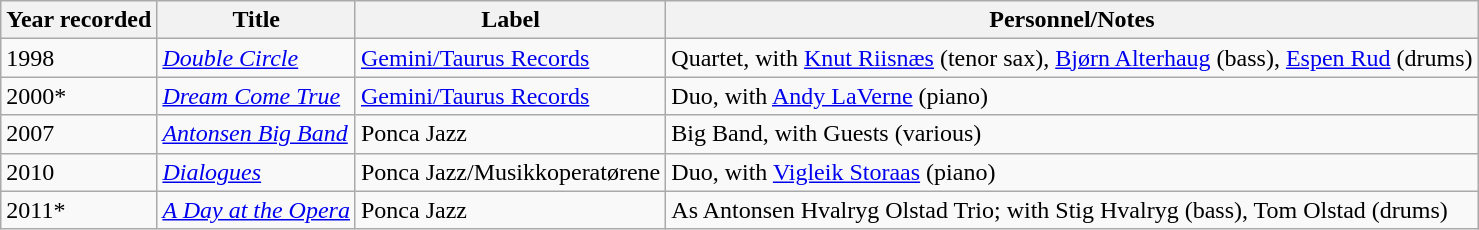<table class="wikitable sortable">
<tr>
<th>Year recorded</th>
<th>Title</th>
<th>Label</th>
<th>Personnel/Notes</th>
</tr>
<tr>
<td>1998</td>
<td><em><a href='#'>Double Circle</a></em></td>
<td><a href='#'>Gemini/Taurus Records</a></td>
<td>Quartet, with <a href='#'>Knut Riisnæs</a> (tenor sax), <a href='#'>Bjørn Alterhaug</a> (bass), <a href='#'>Espen Rud</a> (drums)</td>
</tr>
<tr>
<td>2000*</td>
<td><em><a href='#'>Dream Come True</a></em></td>
<td><a href='#'>Gemini/Taurus Records</a></td>
<td>Duo, with <a href='#'>Andy LaVerne</a> (piano)</td>
</tr>
<tr>
<td>2007</td>
<td><em><a href='#'>Antonsen Big Band</a></em></td>
<td>Ponca Jazz</td>
<td>Big Band, with Guests (various)</td>
</tr>
<tr>
<td>2010</td>
<td><em><a href='#'>Dialogues</a></em></td>
<td>Ponca Jazz/Musikkoperatørene</td>
<td>Duo, with <a href='#'>Vigleik Storaas</a> (piano)</td>
</tr>
<tr>
<td>2011*</td>
<td><em><a href='#'>A Day at the Opera</a></em></td>
<td>Ponca Jazz</td>
<td>As Antonsen Hvalryg Olstad Trio; with Stig Hvalryg (bass), Tom Olstad (drums)</td>
</tr>
</table>
